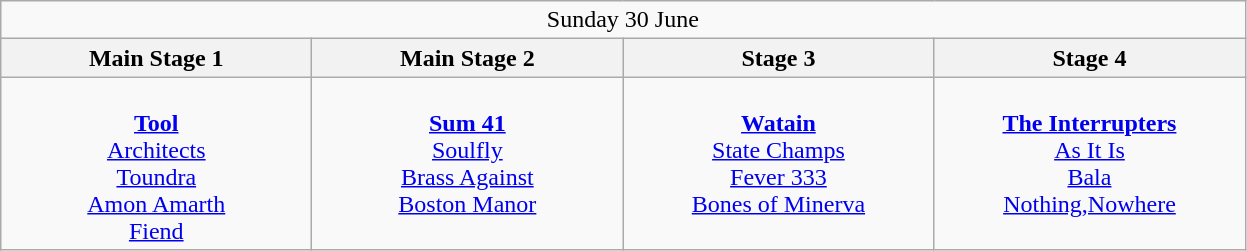<table class="wikitable">
<tr>
<td colspan="4" style="text-align:center;">Sunday 30 June</td>
</tr>
<tr>
<th>Main Stage 1</th>
<th>Main Stage 2</th>
<th>Stage 3</th>
<th>Stage 4</th>
</tr>
<tr>
<td style="text-align:center; vertical-align:top; width:200px;"><br><strong><a href='#'>Tool</a></strong><br>
<a href='#'>Architects</a><br>
<a href='#'>Toundra</a><br>
<a href='#'>Amon Amarth</a><br>
<a href='#'>Fiend</a><br></td>
<td style="text-align:center; vertical-align:top; width:200px;"><br><strong><a href='#'>Sum 41</a></strong><br>
<a href='#'>Soulfly</a><br>
<a href='#'>Brass Against</a><br>
<a href='#'>Boston Manor</a><br></td>
<td style="text-align:center; vertical-align:top; width:200px;"><br><strong><a href='#'>Watain</a></strong><br>
<a href='#'>State Champs</a><br>
<a href='#'>Fever 333</a><br>
<a href='#'>Bones of Minerva</a><br></td>
<td style="text-align:center; vertical-align:top; width:200px;"><br><strong><a href='#'>The Interrupters</a></strong><br>
<a href='#'>As It Is</a><br>
<a href='#'>Bala</a><br>
<a href='#'>Nothing,Nowhere</a><br></td>
</tr>
</table>
